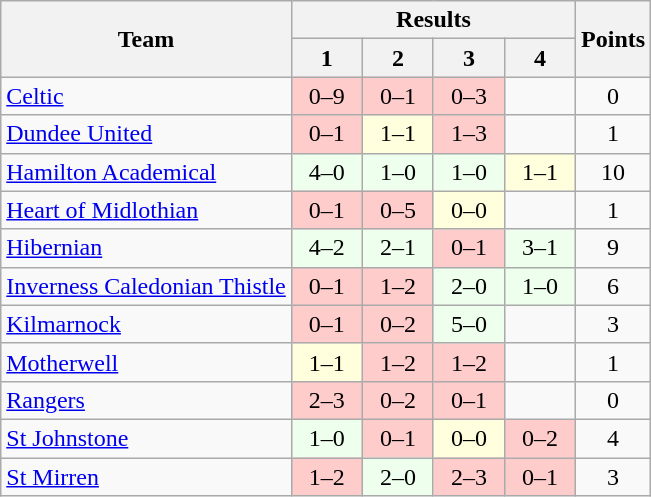<table class="wikitable" style="text-align:center">
<tr>
<th rowspan=2>Team</th>
<th colspan=4>Results</th>
<th rowspan=2>Points</th>
</tr>
<tr>
<th width=40>1</th>
<th width=40>2</th>
<th width=40>3</th>
<th width=40>4</th>
</tr>
<tr>
<td align=left><a href='#'>Celtic</a></td>
<td bgcolor=FFCCCC>0–9</td>
<td bgcolor=FFCCCC>0–1</td>
<td bgcolor=FFCCCC>0–3</td>
<td></td>
<td>0</td>
</tr>
<tr>
<td align=left><a href='#'>Dundee United</a></td>
<td bgcolor=FFCCCC>0–1</td>
<td bgcolor=FFFFDD>1–1</td>
<td bgcolor=FFCCCC>1–3</td>
<td></td>
<td>1</td>
</tr>
<tr>
<td align=left><a href='#'>Hamilton Academical</a></td>
<td bgcolor=#EEFFEE>4–0</td>
<td bgcolor=#EEFFEE>1–0</td>
<td bgcolor=#EEFFEE>1–0</td>
<td bgcolor=FFFFDD>1–1</td>
<td>10</td>
</tr>
<tr>
<td align=left><a href='#'>Heart of Midlothian</a></td>
<td bgcolor=FFCCCC>0–1</td>
<td bgcolor=FFCCCC>0–5</td>
<td bgcolor=FFFFDD>0–0</td>
<td></td>
<td>1</td>
</tr>
<tr>
<td align=left><a href='#'>Hibernian</a></td>
<td bgcolor=#EEFFEE>4–2</td>
<td bgcolor=#EEFFEE>2–1</td>
<td bgcolor=FFCCCC>0–1</td>
<td bgcolor=#EEFFEE>3–1</td>
<td>9</td>
</tr>
<tr>
<td align=left><a href='#'>Inverness Caledonian Thistle</a></td>
<td bgcolor=FFCCCC>0–1</td>
<td bgcolor=FFCCCC>1–2</td>
<td bgcolor=#EEFFEE>2–0</td>
<td bgcolor=#EEFFEE>1–0</td>
<td>6</td>
</tr>
<tr>
<td align=left><a href='#'>Kilmarnock</a></td>
<td bgcolor=FFCCCC>0–1</td>
<td bgcolor=FFCCCC>0–2</td>
<td bgcolor=#EEFFEE>5–0</td>
<td></td>
<td>3</td>
</tr>
<tr>
<td align=left><a href='#'>Motherwell</a></td>
<td bgcolor=FFFFDD>1–1</td>
<td bgcolor=#FFCCCC>1–2</td>
<td bgcolor=#FFCCCC>1–2</td>
<td></td>
<td>1</td>
</tr>
<tr>
<td align=left><a href='#'>Rangers</a></td>
<td bgcolor=#FFCCCC>2–3</td>
<td bgcolor=FFCCCC>0–2</td>
<td bgcolor=FFCCCC>0–1</td>
<td></td>
<td>0</td>
</tr>
<tr>
<td align=left><a href='#'>St Johnstone</a></td>
<td bgcolor=#EEFFEE>1–0</td>
<td bgcolor=FFCCCC>0–1</td>
<td bgcolor=FFFFDD>0–0</td>
<td bgcolor=FFCCCC>0–2</td>
<td>4</td>
</tr>
<tr>
<td align=left><a href='#'>St Mirren</a></td>
<td bgcolor=#FFCCCC>1–2</td>
<td bgcolor=#EEFFEE>2–0</td>
<td bgcolor=#FFCCCC>2–3</td>
<td bgcolor=#FFCCCC>0–1</td>
<td>3</td>
</tr>
</table>
